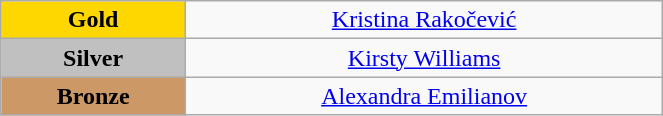<table class="wikitable" style=" text-align:center; " width="35%">
<tr>
<td style="background:gold"><strong>Gold</strong></td>
<td><a href='#'>Kristina Rakočević</a> <br><small></small></td>
</tr>
<tr>
<td style="background:silver"><strong>Silver</strong></td>
<td><a href='#'>Kirsty Williams</a><br><small> </small></td>
</tr>
<tr>
<td style="background:#cc9966"><strong>Bronze</strong></td>
<td><a href='#'>Alexandra Emilianov</a> <br><small></small></td>
</tr>
</table>
